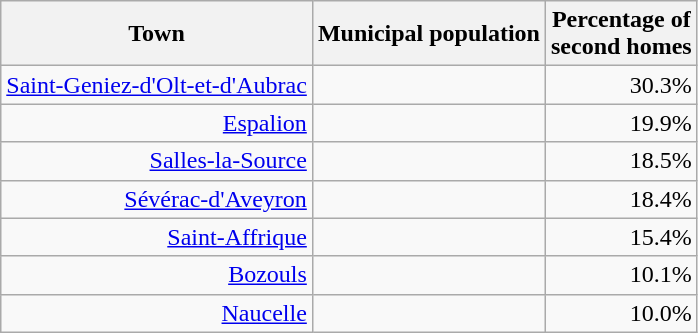<table class="wikitable sortable" style="text-align:right">
<tr>
<th>Town</th>
<th>Municipal population</th>
<th>Percentage of<br>second homes</th>
</tr>
<tr>
<td><a href='#'>Saint-Geniez-d'Olt-et-d'Aubrac</a></td>
<td></td>
<td>30.3%</td>
</tr>
<tr>
<td><a href='#'>Espalion</a></td>
<td></td>
<td>19.9%</td>
</tr>
<tr>
<td><a href='#'>Salles-la-Source</a></td>
<td></td>
<td>18.5%</td>
</tr>
<tr>
<td><a href='#'>Sévérac-d'Aveyron</a></td>
<td></td>
<td>18.4%</td>
</tr>
<tr>
<td><a href='#'>Saint-Affrique</a></td>
<td></td>
<td>15.4%</td>
</tr>
<tr>
<td><a href='#'>Bozouls</a></td>
<td></td>
<td>10.1%</td>
</tr>
<tr>
<td><a href='#'>Naucelle</a></td>
<td></td>
<td>10.0%</td>
</tr>
</table>
